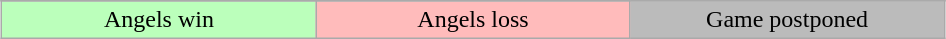<table class="wikitable" style="margin:0.5em auto; text-align:center;">
<tr>
</tr>
<tr>
<td bgcolor="bbffbb" width="202px">Angels win</td>
<td bgcolor="ffbbbb" width="202px">Angels loss</td>
<td bgcolor="bbbbbb" width="202px">Game postponed</td>
</tr>
</table>
